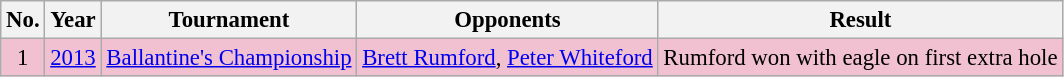<table class="wikitable" style="font-size:95%;">
<tr>
<th>No.</th>
<th>Year</th>
<th>Tournament</th>
<th>Opponents</th>
<th>Result</th>
</tr>
<tr style="background:#F2C1D1;">
<td align=center>1</td>
<td><a href='#'>2013</a></td>
<td><a href='#'>Ballantine's Championship</a></td>
<td> <a href='#'>Brett Rumford</a>,  <a href='#'>Peter Whiteford</a></td>
<td>Rumford won with eagle on first extra hole</td>
</tr>
</table>
